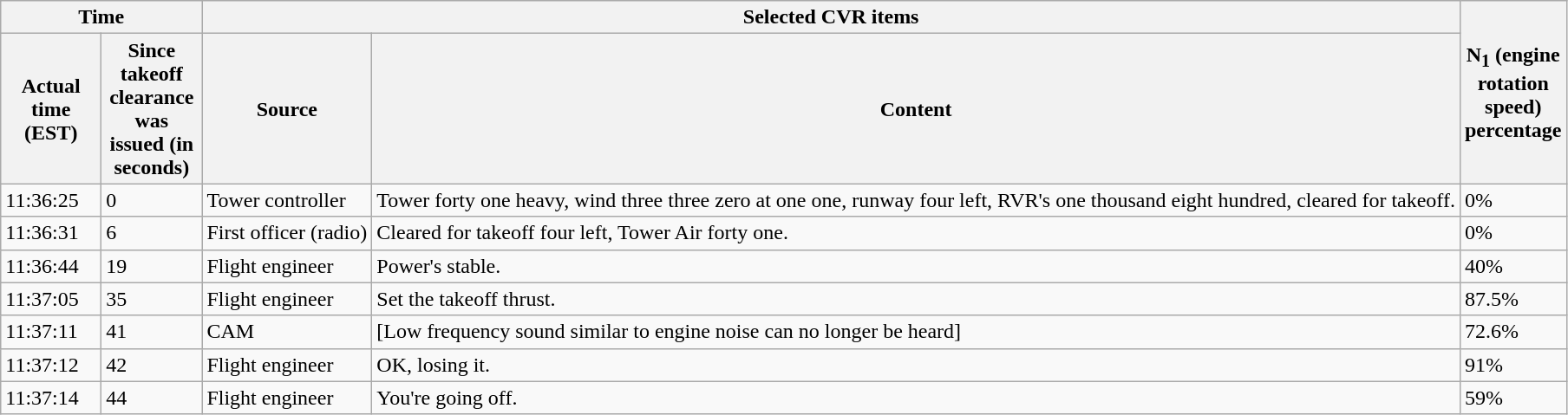<table class="wikitable">
<tr>
<th colspan="2">Time</th>
<th colspan="2">Selected CVR items</th>
<th rowspan="2" style="width:70px;">N<sub>1</sub> (engine rotation speed) percentage</th>
</tr>
<tr>
<th style="width:70px;">Actual time (EST)</th>
<th style="width:70px;">Since takeoff clearance was issued (in seconds)</th>
<th>Source</th>
<th>Content</th>
</tr>
<tr>
<td>11:36:25</td>
<td>0</td>
<td>Tower controller</td>
<td>Tower forty one heavy, wind three three zero at one one, runway four left, RVR's one thousand eight hundred, cleared for takeoff.</td>
<td>0%</td>
</tr>
<tr>
<td>11:36:31</td>
<td>6</td>
<td>First officer (radio)</td>
<td>Cleared for takeoff four left, Tower Air forty one.</td>
<td>0%</td>
</tr>
<tr>
<td>11:36:44</td>
<td>19</td>
<td>Flight engineer</td>
<td>Power's stable.</td>
<td>40%</td>
</tr>
<tr>
<td>11:37:05</td>
<td>35</td>
<td>Flight engineer</td>
<td>Set the takeoff thrust.</td>
<td>87.5%</td>
</tr>
<tr>
<td>11:37:11</td>
<td>41</td>
<td>CAM</td>
<td>[Low frequency sound similar to engine noise can no longer be heard]</td>
<td>72.6%</td>
</tr>
<tr>
<td>11:37:12</td>
<td>42</td>
<td>Flight engineer</td>
<td>OK, losing it.</td>
<td>91%</td>
</tr>
<tr>
<td>11:37:14</td>
<td>44</td>
<td>Flight engineer</td>
<td>You're going off.</td>
<td>59%</td>
</tr>
</table>
